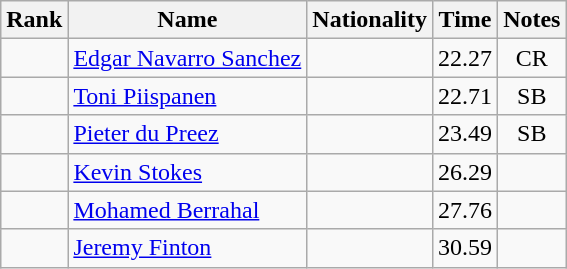<table class="wikitable sortable" style="text-align:center">
<tr>
<th>Rank</th>
<th>Name</th>
<th>Nationality</th>
<th>Time</th>
<th>Notes</th>
</tr>
<tr>
<td></td>
<td align=left><a href='#'>Edgar Navarro Sanchez</a></td>
<td align=left></td>
<td>22.27</td>
<td>CR</td>
</tr>
<tr>
<td></td>
<td align=left><a href='#'>Toni Piispanen</a></td>
<td align=left></td>
<td>22.71</td>
<td>SB</td>
</tr>
<tr>
<td></td>
<td align=left><a href='#'>Pieter du Preez</a></td>
<td align=left></td>
<td>23.49</td>
<td>SB</td>
</tr>
<tr>
<td></td>
<td align=left><a href='#'>Kevin Stokes</a></td>
<td align=left></td>
<td>26.29</td>
<td></td>
</tr>
<tr>
<td></td>
<td align=left><a href='#'>Mohamed Berrahal</a></td>
<td align=left></td>
<td>27.76</td>
<td></td>
</tr>
<tr>
<td></td>
<td align=left><a href='#'>Jeremy Finton</a></td>
<td align=left></td>
<td>30.59</td>
<td></td>
</tr>
</table>
